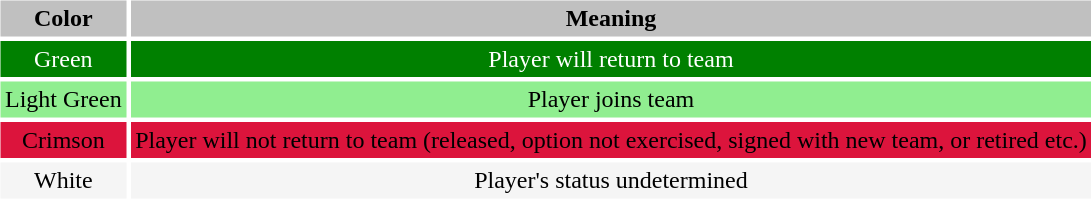<table border="0" cellspacing="3" cellpadding="3">
<tr style="background:silver;">
<th>Color</th>
<th>Meaning</th>
</tr>
<tr style="background:#008000;color:white;text-align:center;">
<td>Green</td>
<td>Player will return to team</td>
</tr>
<tr style="background:LightGreen;color:black;text-align:center;">
<td>Light Green</td>
<td>Player joins team</td>
</tr>
<tr style="background:Crimson;color:black;text-align:center;">
<td>Crimson</td>
<td>Player will not return to team (released, option not exercised, signed with new team, or retired etc.)</td>
</tr>
<tr style="background:whitesmoke;color:black;text-align:center;">
<td>White</td>
<td>Player's status undetermined</td>
</tr>
<tr style="text-align:center;">
</tr>
</table>
